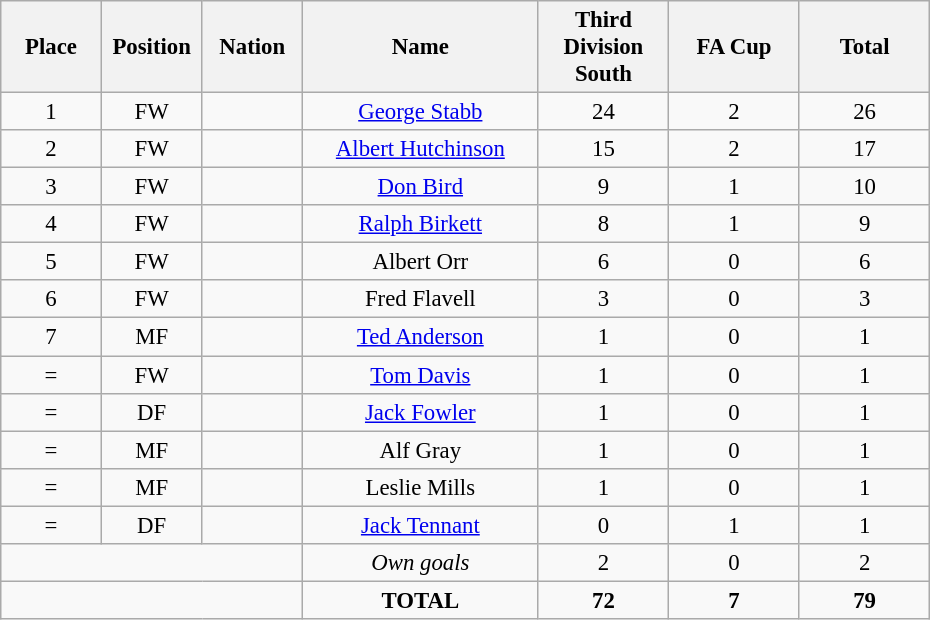<table class="wikitable" style="font-size: 95%; text-align: center;">
<tr>
<th width=60>Place</th>
<th width=60>Position</th>
<th width=60>Nation</th>
<th width=150>Name</th>
<th width=80>Third Division South</th>
<th width=80>FA Cup</th>
<th width=80>Total</th>
</tr>
<tr>
<td>1</td>
<td>FW</td>
<td></td>
<td><a href='#'>George Stabb</a></td>
<td>24</td>
<td>2</td>
<td>26</td>
</tr>
<tr>
<td>2</td>
<td>FW</td>
<td></td>
<td><a href='#'>Albert Hutchinson</a></td>
<td>15</td>
<td>2</td>
<td>17</td>
</tr>
<tr>
<td>3</td>
<td>FW</td>
<td></td>
<td><a href='#'>Don Bird</a></td>
<td>9</td>
<td>1</td>
<td>10</td>
</tr>
<tr>
<td>4</td>
<td>FW</td>
<td></td>
<td><a href='#'>Ralph Birkett</a></td>
<td>8</td>
<td>1</td>
<td>9</td>
</tr>
<tr>
<td>5</td>
<td>FW</td>
<td></td>
<td>Albert Orr</td>
<td>6</td>
<td>0</td>
<td>6</td>
</tr>
<tr>
<td>6</td>
<td>FW</td>
<td></td>
<td>Fred Flavell</td>
<td>3</td>
<td>0</td>
<td>3</td>
</tr>
<tr>
<td>7</td>
<td>MF</td>
<td></td>
<td><a href='#'>Ted Anderson</a></td>
<td>1</td>
<td>0</td>
<td>1</td>
</tr>
<tr>
<td>=</td>
<td>FW</td>
<td></td>
<td><a href='#'>Tom Davis</a></td>
<td>1</td>
<td>0</td>
<td>1</td>
</tr>
<tr>
<td>=</td>
<td>DF</td>
<td></td>
<td><a href='#'>Jack Fowler</a></td>
<td>1</td>
<td>0</td>
<td>1</td>
</tr>
<tr>
<td>=</td>
<td>MF</td>
<td></td>
<td>Alf Gray</td>
<td>1</td>
<td>0</td>
<td>1</td>
</tr>
<tr>
<td>=</td>
<td>MF</td>
<td></td>
<td>Leslie Mills</td>
<td>1</td>
<td>0</td>
<td>1</td>
</tr>
<tr>
<td>=</td>
<td>DF</td>
<td></td>
<td><a href='#'>Jack Tennant</a></td>
<td>0</td>
<td>1</td>
<td>1</td>
</tr>
<tr>
<td colspan="3"></td>
<td><em>Own goals</em></td>
<td>2</td>
<td>0</td>
<td>2</td>
</tr>
<tr>
<td colspan="3"></td>
<td><strong>TOTAL</strong></td>
<td><strong>72</strong></td>
<td><strong>7</strong></td>
<td><strong>79</strong></td>
</tr>
</table>
